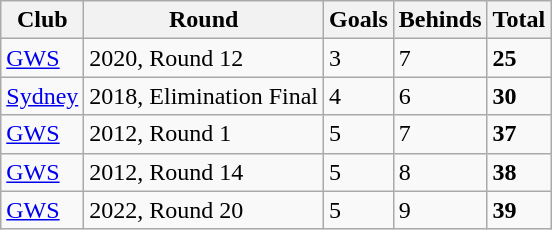<table class="wikitable">
<tr>
<th>Club</th>
<th>Round</th>
<th>Goals</th>
<th>Behinds</th>
<th>Total</th>
</tr>
<tr>
<td> <a href='#'>GWS</a></td>
<td>2020, Round 12</td>
<td>3</td>
<td>7</td>
<td><strong>25</strong></td>
</tr>
<tr>
<td> <a href='#'>Sydney</a></td>
<td>2018, Elimination Final</td>
<td>4</td>
<td>6</td>
<td><strong>30</strong></td>
</tr>
<tr>
<td> <a href='#'>GWS</a></td>
<td>2012, Round 1</td>
<td>5</td>
<td>7</td>
<td><strong>37</strong></td>
</tr>
<tr>
<td> <a href='#'>GWS</a></td>
<td>2012, Round 14</td>
<td>5</td>
<td>8</td>
<td><strong>38</strong></td>
</tr>
<tr>
<td> <a href='#'>GWS</a></td>
<td>2022, Round 20</td>
<td>5</td>
<td>9</td>
<td><strong>39</strong></td>
</tr>
</table>
